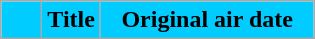<table class=wikitable style="background:#FFFFFF">
<tr>
<th style="background:#00CCFF; width:20px"></th>
<th style="background:#00CCFF">Title</th>
<th style="background:#00CCFF; width:135px">Original air date<br>











</th>
</tr>
</table>
